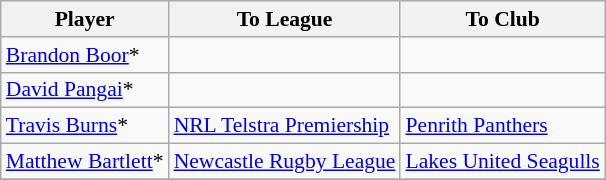<table class="wikitable" style="font-size:90%">
<tr bgcolor="#efefef">
<th width=" ">Player</th>
<th width=" ">To League</th>
<th width=" ">To Club</th>
</tr>
<tr>
<td> <a href='#'>Brandon Boor</a>*</td>
<td></td>
<td></td>
</tr>
<tr>
<td> <a href='#'>David Pangai</a>*</td>
<td></td>
<td></td>
</tr>
<tr>
<td> <a href='#'>Travis Burns</a>*</td>
<td><a href='#'>NRL Telstra Premiership</a></td>
<td> <a href='#'>Penrith Panthers</a></td>
</tr>
<tr>
<td> <a href='#'>Matthew Bartlett</a>*</td>
<td><a href='#'>Newcastle Rugby League</a></td>
<td> <a href='#'>Lakes United Seagulls</a></td>
</tr>
<tr>
</tr>
</table>
